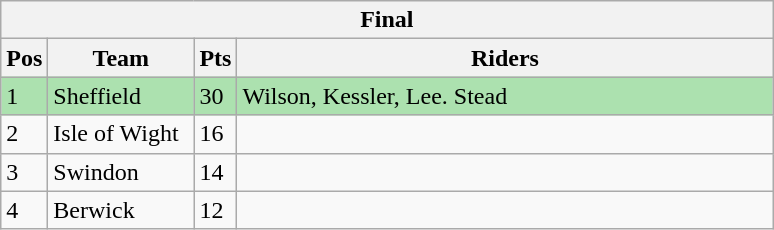<table class="wikitable">
<tr>
<th colspan="4">Final</th>
</tr>
<tr>
<th width=20>Pos</th>
<th width=90>Team</th>
<th width=20>Pts</th>
<th width=350>Riders</th>
</tr>
<tr style="background:#ACE1AF;">
<td>1</td>
<td align=left>Sheffield</td>
<td>30</td>
<td>Wilson, Kessler, Lee. Stead</td>
</tr>
<tr>
<td>2</td>
<td align=left>Isle of Wight</td>
<td>16</td>
<td></td>
</tr>
<tr>
<td>3</td>
<td align=left>Swindon</td>
<td>14</td>
<td></td>
</tr>
<tr>
<td>4</td>
<td align=left>Berwick</td>
<td>12</td>
<td></td>
</tr>
</table>
